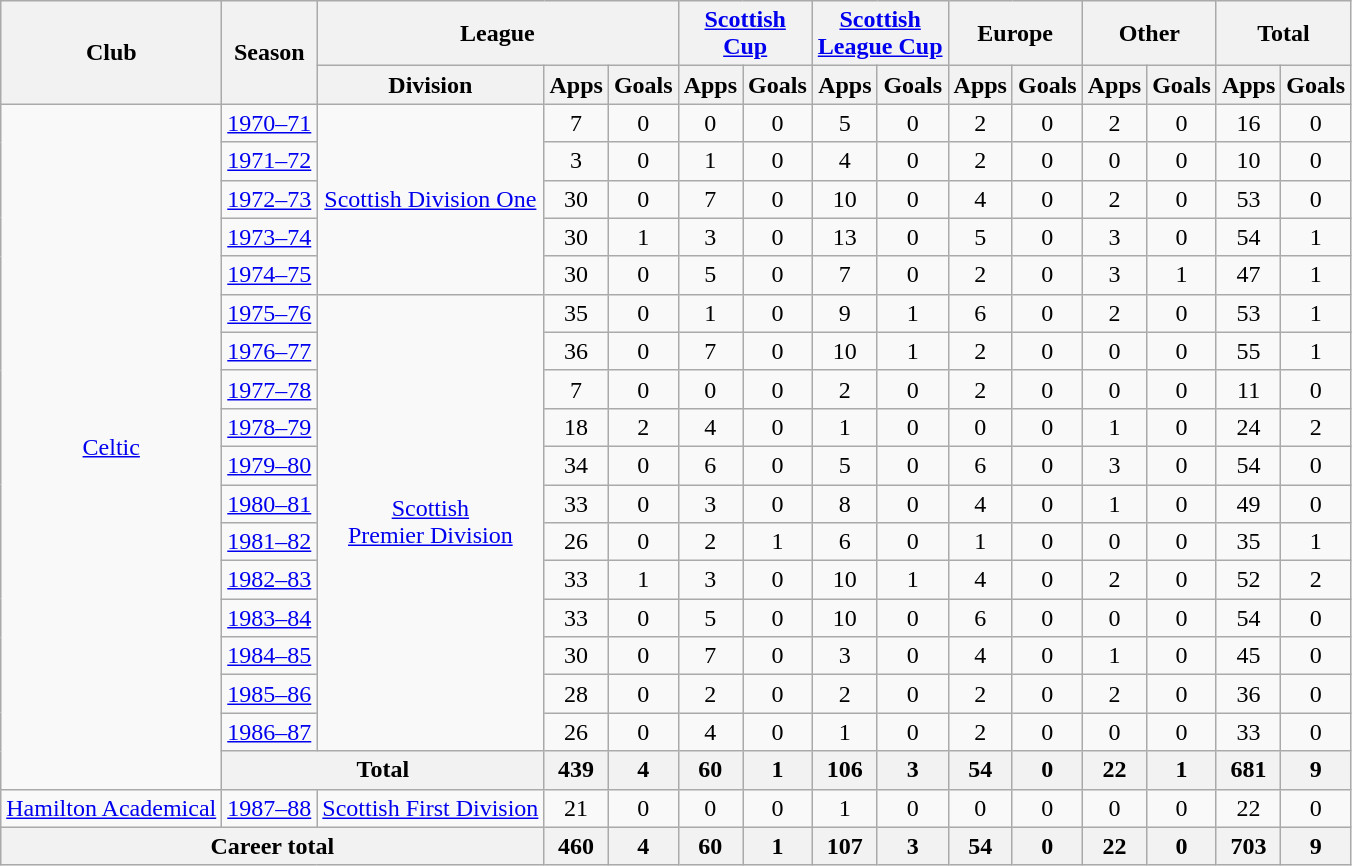<table class="wikitable" style="text-align:center">
<tr>
<th rowspan="2">Club</th>
<th rowspan="2">Season</th>
<th colspan="3">League</th>
<th colspan="2"><a href='#'>Scottish<br>Cup</a></th>
<th colspan="2"><a href='#'>Scottish<br>League Cup</a></th>
<th colspan="2">Europe</th>
<th colspan="2">Other</th>
<th colspan="2">Total</th>
</tr>
<tr>
<th>Division</th>
<th>Apps</th>
<th>Goals</th>
<th>Apps</th>
<th>Goals</th>
<th>Apps</th>
<th>Goals</th>
<th>Apps</th>
<th>Goals</th>
<th>Apps</th>
<th>Goals</th>
<th>Apps</th>
<th>Goals</th>
</tr>
<tr>
<td rowspan="18"><a href='#'>Celtic</a></td>
<td><a href='#'>1970–71</a></td>
<td rowspan="5"><a href='#'>Scottish Division One</a></td>
<td>7</td>
<td>0</td>
<td>0</td>
<td>0</td>
<td>5</td>
<td>0</td>
<td>2</td>
<td>0</td>
<td>2</td>
<td>0</td>
<td>16</td>
<td>0</td>
</tr>
<tr>
<td><a href='#'>1971–72</a></td>
<td>3</td>
<td>0</td>
<td>1</td>
<td>0</td>
<td>4</td>
<td>0</td>
<td>2</td>
<td>0</td>
<td>0</td>
<td>0</td>
<td>10</td>
<td>0</td>
</tr>
<tr>
<td><a href='#'>1972–73</a></td>
<td>30</td>
<td>0</td>
<td>7</td>
<td>0</td>
<td>10</td>
<td>0</td>
<td>4</td>
<td>0</td>
<td>2</td>
<td>0</td>
<td>53</td>
<td>0</td>
</tr>
<tr>
<td><a href='#'>1973–74</a></td>
<td>30</td>
<td>1</td>
<td>3</td>
<td>0</td>
<td>13</td>
<td>0</td>
<td>5</td>
<td>0</td>
<td>3</td>
<td>0</td>
<td>54</td>
<td>1</td>
</tr>
<tr>
<td><a href='#'>1974–75</a></td>
<td>30</td>
<td>0</td>
<td>5</td>
<td>0</td>
<td>7</td>
<td>0</td>
<td>2</td>
<td>0</td>
<td>3</td>
<td>1</td>
<td>47</td>
<td>1</td>
</tr>
<tr>
<td><a href='#'>1975–76</a></td>
<td rowspan=12><a href='#'>Scottish<br>Premier Division</a></td>
<td>35</td>
<td>0</td>
<td>1</td>
<td>0</td>
<td>9</td>
<td>1</td>
<td>6</td>
<td>0</td>
<td>2</td>
<td>0</td>
<td>53</td>
<td>1</td>
</tr>
<tr>
<td><a href='#'>1976–77</a></td>
<td>36</td>
<td>0</td>
<td>7</td>
<td>0</td>
<td>10</td>
<td>1</td>
<td>2</td>
<td>0</td>
<td>0</td>
<td>0</td>
<td>55</td>
<td>1</td>
</tr>
<tr>
<td><a href='#'>1977–78</a></td>
<td>7</td>
<td>0</td>
<td>0</td>
<td>0</td>
<td>2</td>
<td>0</td>
<td>2</td>
<td>0</td>
<td>0</td>
<td>0</td>
<td>11</td>
<td>0</td>
</tr>
<tr>
<td><a href='#'>1978–79</a></td>
<td>18</td>
<td>2</td>
<td>4</td>
<td>0</td>
<td>1</td>
<td>0</td>
<td>0</td>
<td>0</td>
<td>1</td>
<td>0</td>
<td>24</td>
<td>2</td>
</tr>
<tr>
<td><a href='#'>1979–80</a></td>
<td>34</td>
<td>0</td>
<td>6</td>
<td>0</td>
<td>5</td>
<td>0</td>
<td>6</td>
<td>0</td>
<td>3</td>
<td>0</td>
<td>54</td>
<td>0</td>
</tr>
<tr>
<td><a href='#'>1980–81</a></td>
<td>33</td>
<td>0</td>
<td>3</td>
<td>0</td>
<td>8</td>
<td>0</td>
<td>4</td>
<td>0</td>
<td>1</td>
<td>0</td>
<td>49</td>
<td>0</td>
</tr>
<tr>
<td><a href='#'>1981–82</a></td>
<td>26</td>
<td>0</td>
<td>2</td>
<td>1</td>
<td>6</td>
<td>0</td>
<td>1</td>
<td>0</td>
<td>0</td>
<td>0</td>
<td>35</td>
<td>1</td>
</tr>
<tr>
<td><a href='#'>1982–83</a></td>
<td>33</td>
<td>1</td>
<td>3</td>
<td>0</td>
<td>10</td>
<td>1</td>
<td>4</td>
<td>0</td>
<td>2</td>
<td>0</td>
<td>52</td>
<td>2</td>
</tr>
<tr>
<td><a href='#'>1983–84</a></td>
<td>33</td>
<td>0</td>
<td>5</td>
<td>0</td>
<td>10</td>
<td>0</td>
<td>6</td>
<td>0</td>
<td>0</td>
<td>0</td>
<td>54</td>
<td>0</td>
</tr>
<tr>
<td><a href='#'>1984–85</a></td>
<td>30</td>
<td>0</td>
<td>7</td>
<td>0</td>
<td>3</td>
<td>0</td>
<td>4</td>
<td>0</td>
<td>1</td>
<td>0</td>
<td>45</td>
<td>0</td>
</tr>
<tr>
<td><a href='#'>1985–86</a></td>
<td>28</td>
<td>0</td>
<td>2</td>
<td>0</td>
<td>2</td>
<td>0</td>
<td>2</td>
<td>0</td>
<td>2</td>
<td>0</td>
<td>36</td>
<td>0</td>
</tr>
<tr>
<td><a href='#'>1986–87</a></td>
<td>26</td>
<td>0</td>
<td>4</td>
<td>0</td>
<td>1</td>
<td>0</td>
<td>2</td>
<td>0</td>
<td>0</td>
<td>0</td>
<td>33</td>
<td>0</td>
</tr>
<tr>
<th colspan="2">Total</th>
<th>439</th>
<th>4</th>
<th>60</th>
<th>1</th>
<th>106</th>
<th>3</th>
<th>54</th>
<th>0</th>
<th>22</th>
<th>1</th>
<th>681</th>
<th>9</th>
</tr>
<tr>
<td><a href='#'>Hamilton Academical</a></td>
<td><a href='#'>1987–88</a></td>
<td><a href='#'>Scottish First Division</a></td>
<td>21</td>
<td>0</td>
<td>0</td>
<td>0</td>
<td>1</td>
<td>0</td>
<td>0</td>
<td>0</td>
<td>0</td>
<td>0</td>
<td>22</td>
<td>0</td>
</tr>
<tr>
<th colspan="3">Career total</th>
<th>460</th>
<th>4</th>
<th>60</th>
<th>1</th>
<th>107</th>
<th>3</th>
<th>54</th>
<th>0</th>
<th>22</th>
<th>0</th>
<th>703</th>
<th>9</th>
</tr>
</table>
